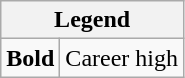<table class="wikitable mw-collapsible">
<tr>
<th colspan="2">Legend</th>
</tr>
<tr>
<td><strong>Bold</strong></td>
<td>Career high</td>
</tr>
</table>
